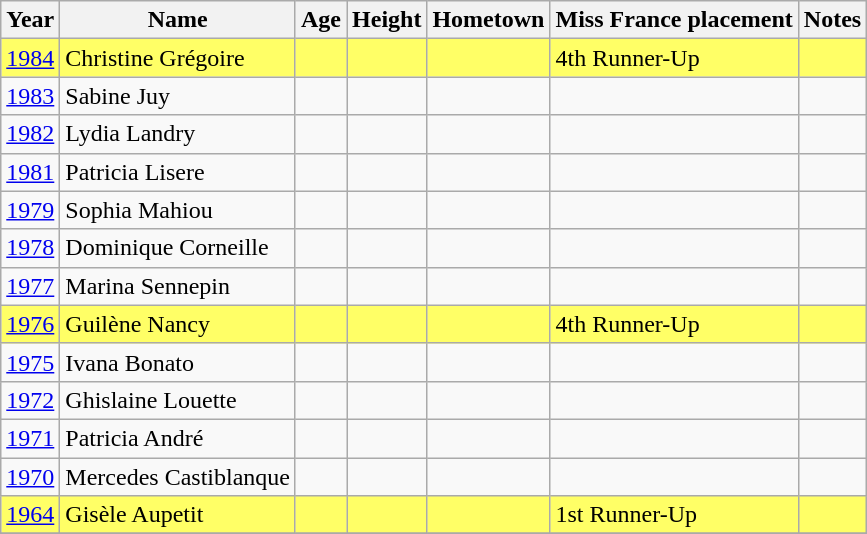<table class="wikitable sortable">
<tr>
<th>Year</th>
<th>Name</th>
<th>Age</th>
<th>Height</th>
<th>Hometown</th>
<th>Miss France placement</th>
<th>Notes</th>
</tr>
<tr bgcolor=#FFFF66>
<td><a href='#'>1984</a></td>
<td>Christine Grégoire</td>
<td></td>
<td></td>
<td></td>
<td>4th Runner-Up</td>
<td></td>
</tr>
<tr>
<td><a href='#'>1983</a></td>
<td>Sabine Juy</td>
<td></td>
<td></td>
<td></td>
<td></td>
<td></td>
</tr>
<tr>
<td><a href='#'>1982</a></td>
<td>Lydia Landry</td>
<td></td>
<td></td>
<td></td>
<td></td>
<td></td>
</tr>
<tr>
<td><a href='#'>1981</a></td>
<td>Patricia Lisere</td>
<td></td>
<td></td>
<td></td>
<td></td>
<td></td>
</tr>
<tr>
<td><a href='#'>1979</a></td>
<td>Sophia Mahiou</td>
<td></td>
<td></td>
<td></td>
<td></td>
<td></td>
</tr>
<tr>
<td><a href='#'>1978</a></td>
<td>Dominique Corneille</td>
<td></td>
<td></td>
<td></td>
<td></td>
<td></td>
</tr>
<tr>
<td><a href='#'>1977</a></td>
<td>Marina Sennepin</td>
<td></td>
<td></td>
<td></td>
<td></td>
<td></td>
</tr>
<tr bgcolor=#FFFF66>
<td><a href='#'>1976</a></td>
<td>Guilène Nancy</td>
<td></td>
<td></td>
<td></td>
<td>4th Runner-Up</td>
<td></td>
</tr>
<tr>
<td><a href='#'>1975</a></td>
<td>Ivana Bonato</td>
<td></td>
<td></td>
<td></td>
<td></td>
<td></td>
</tr>
<tr>
<td><a href='#'>1972</a></td>
<td>Ghislaine Louette</td>
<td></td>
<td></td>
<td></td>
<td></td>
<td></td>
</tr>
<tr>
<td><a href='#'>1971</a></td>
<td>Patricia André</td>
<td></td>
<td></td>
<td></td>
<td></td>
<td></td>
</tr>
<tr>
<td><a href='#'>1970</a></td>
<td>Mercedes Castiblanque</td>
<td></td>
<td></td>
<td></td>
<td></td>
<td></td>
</tr>
<tr bgcolor=#FFFF66>
<td><a href='#'>1964</a></td>
<td>Gisèle Aupetit</td>
<td></td>
<td></td>
<td></td>
<td>1st Runner-Up</td>
<td></td>
</tr>
<tr>
</tr>
</table>
